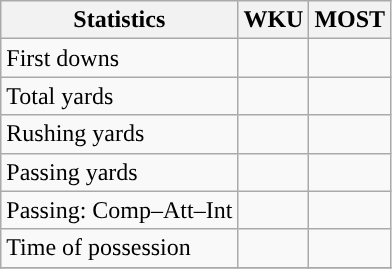<table class="wikitable" style="float: left;">
<tr>
<th>Statistics</th>
<th>WKU</th>
<th>MOST</th>
</tr>
<tr>
<td>First downs</td>
<td></td>
<td></td>
</tr>
<tr>
<td>Total yards</td>
<td></td>
<td></td>
</tr>
<tr>
<td>Rushing yards</td>
<td></td>
<td></td>
</tr>
<tr>
<td>Passing yards</td>
<td></td>
<td></td>
</tr>
<tr>
<td>Passing: Comp–Att–Int</td>
<td></td>
<td></td>
</tr>
<tr>
<td>Time of possession</td>
<td></td>
<td></td>
</tr>
<tr>
</tr>
</table>
